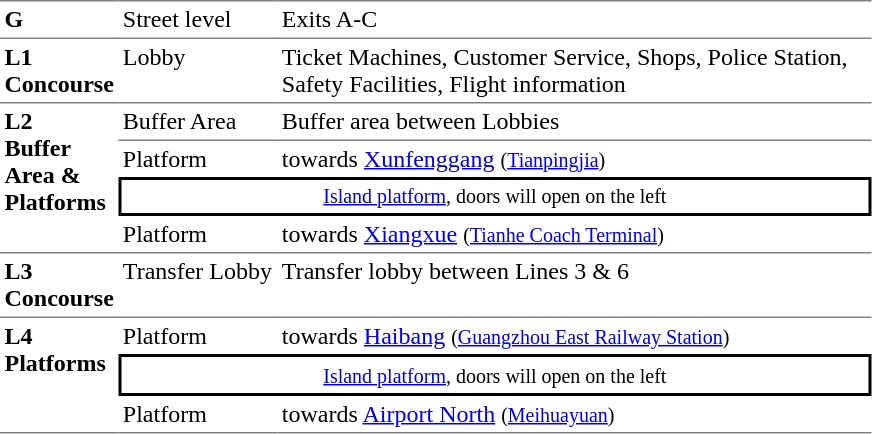<table table border=0 cellspacing=0 cellpadding=3>
<tr>
<td style="border-top:solid 1px gray;" width=50 valign=top><strong>G</strong></td>
<td style="border-top:solid 1px gray;" width=100 valign=top>Street level</td>
<td style="border-top:solid 1px gray;" width=390 valign=top>Exits A-C</td>
</tr>
<tr>
<td style="border-bottom:solid 0px gray; border-top:solid 1px gray;" valign=top><strong>L1<br>Concourse</strong></td>
<td style="border-bottom:solid 0px gray; border-top:solid 1px gray;" valign=top>Lobby</td>
<td style="border-bottom:solid 0px gray; border-top:solid 1px gray;" valign=top>Ticket Machines, Customer Service, Shops, Police Station, Safety Facilities, Flight information</td>
</tr>
<tr>
<td style="border-bottom:solid 1px gray; border-top:solid 1px gray;" valign=top rowspan=4><strong>L2<br>Buffer Area & Platforms</strong></td>
<td style="border-bottom:solid 0px gray; border-top:solid 1px gray;" valign=top>Buffer Area</td>
<td style="border-bottom:solid 0px gray; border-top:solid 1px gray;" valign=top>Buffer area between Lobbies</td>
</tr>
<tr>
<td style="border-top:solid 1px gray;">Platform </td>
<td style="border-top:solid 1px gray;">  towards <a href='#'>Xunfenggang</a> <small>(<a href='#'>Tianpingjia</a>)</small></td>
</tr>
<tr>
<td style="border-top:solid 2px black;border-right:solid 2px black;border-left:solid 2px black;border-bottom:solid 2px black;font-size:smaller;text-align:center;" colspan=2><a href='#'>Island platform</a>, doors will open on the left</td>
</tr>
<tr>
<td style="border-bottom:solid 1px gray;">Platform </td>
<td style="border-bottom:solid 1px gray;"><span></span>  towards <a href='#'>Xiangxue</a> <small>(<a href='#'>Tianhe Coach Terminal</a>)</small> </td>
</tr>
<tr>
<td valign=top width=50><strong>L3<br>Concourse</strong></td>
<td valign=top width=100>Transfer Lobby</td>
<td valign=top width=390>Transfer lobby between Lines 3 & 6</td>
</tr>
<tr>
<td style="border-top:solid 1px gray;border-bottom:solid 1px gray;" rowspan=3 valign=top><strong>L4<br>Platforms</strong></td>
<td style="border-top:solid 1px gray;">Platform </td>
<td style="border-top:solid 1px gray;">  towards <a href='#'>Haibang</a> <small>(<a href='#'>Guangzhou East Railway Station</a>)</small></td>
</tr>
<tr>
<td style="border-right:solid 2px black;border-left:solid 2px black;border-top:solid 2px black;border-bottom:solid 2px black;text-align:center;" colspan=2><small><a href='#'>Island platform</a>, doors will open on the left</small></td>
</tr>
<tr>
<td style="border-bottom:solid 1px gray;">Platform </td>
<td style="border-bottom:solid 1px gray;"><span></span>  towards <a href='#'>Airport North</a> <small>(<a href='#'>Meihuayuan</a>)</small> </td>
</tr>
</table>
